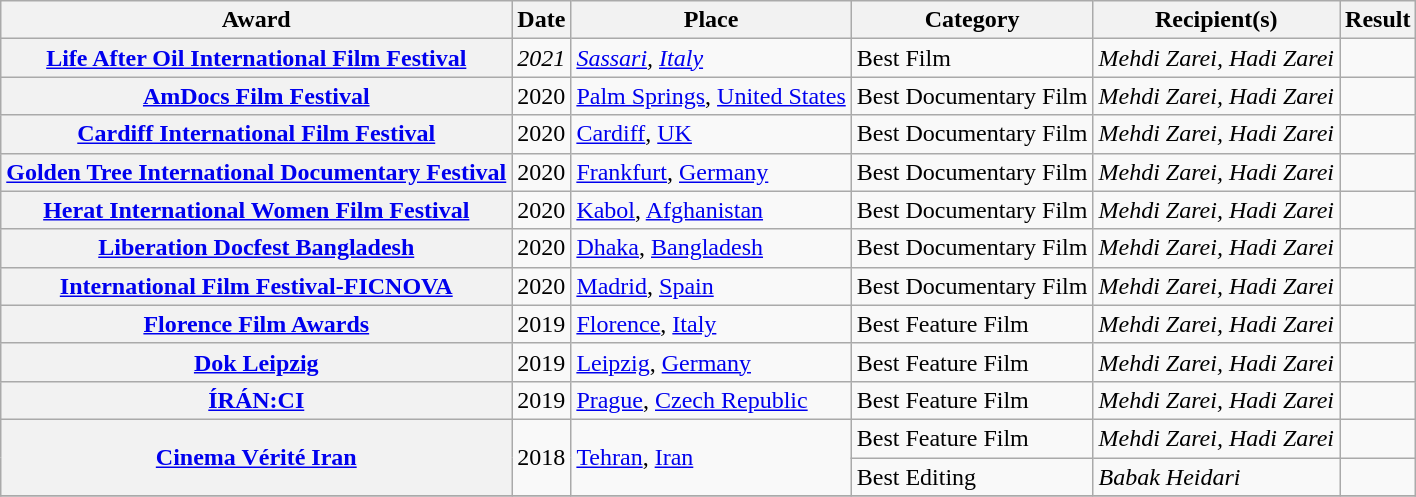<table class="wikitable plainrowheaders sortable">
<tr>
<th scope="col">Award</th>
<th scope="col">Date</th>
<th scope="col">Place</th>
<th scope="col">Category</th>
<th scope="col">Recipient(s)</th>
<th scope="col">Result</th>
</tr>
<tr>
<th scope="row" rowspan="1"><a href='#'>Life After Oil International Film Festival</a></th>
<td rowspan=1><em>2021</em></td>
<td rowspan=1><em><a href='#'>Sassari</a>, <a href='#'>Italy</a> </em></td>
<td>‌Best Film</td>
<td><em>Mehdi Zarei, Hadi Zarei</em></td>
<td></td>
</tr>
<tr>
<th scope="row" rowspan="1"><a href='#'>AmDocs Film Festival</a></th>
<td>2020</td>
<td><a href='#'>Palm Springs</a>, <a href='#'>United States</a></td>
<td>Best Documentary Film</td>
<td><em>Mehdi Zarei, Hadi Zarei</em></td>
<td></td>
</tr>
<tr>
<th scope="row" rowspan="1"><a href='#'>Cardiff International Film Festival</a></th>
<td>2020</td>
<td><a href='#'>Cardiff</a>, <a href='#'>UK</a></td>
<td>Best Documentary Film</td>
<td><em>Mehdi Zarei, Hadi Zarei</em></td>
<td></td>
</tr>
<tr>
<th scope="row" rowspan="1"><a href='#'>Golden Tree International Documentary Festival</a></th>
<td>2020</td>
<td><a href='#'>Frankfurt</a>, <a href='#'>Germany</a></td>
<td>Best Documentary Film</td>
<td><em>Mehdi Zarei, Hadi Zarei</em></td>
<td></td>
</tr>
<tr>
<th scope="row" rowspan="1"><a href='#'>Herat International Women Film Festival</a></th>
<td>2020</td>
<td><a href='#'>Kabol</a>, <a href='#'>Afghanistan</a></td>
<td>Best Documentary Film</td>
<td><em>Mehdi Zarei, Hadi Zarei</em></td>
<td></td>
</tr>
<tr>
<th scope="row" rowspan="1"><a href='#'>Liberation Docfest Bangladesh</a></th>
<td>2020</td>
<td><a href='#'>Dhaka</a>, <a href='#'>Bangladesh</a></td>
<td>Best Documentary Film</td>
<td><em>Mehdi Zarei, Hadi Zarei</em></td>
<td></td>
</tr>
<tr>
<th scope="row" rowspan="1"><a href='#'>International Film Festival-FICNOVA</a></th>
<td>2020</td>
<td><a href='#'>Madrid</a>, <a href='#'>Spain</a></td>
<td>Best Documentary Film</td>
<td><em>Mehdi Zarei, Hadi Zarei</em></td>
<td></td>
</tr>
<tr>
<th scope="row" rowspan="1"><a href='#'>Florence Film Awards</a></th>
<td>2019</td>
<td><a href='#'>Florence</a>, <a href='#'>Italy</a></td>
<td>Best Feature Film</td>
<td><em>Mehdi Zarei, Hadi Zarei</em></td>
<td></td>
</tr>
<tr>
<th scope="row" rowspan="1"><a href='#'>Dok Leipzig</a></th>
<td rowspan=1>2019</td>
<td><a href='#'>Leipzig</a>, <a href='#'>Germany</a></td>
<td>Best Feature Film</td>
<td><em>Mehdi Zarei, Hadi Zarei</em></td>
<td></td>
</tr>
<tr>
<th scope="row" rowspan="1"><a href='#'>ÍRÁN:CI</a></th>
<td>2019</td>
<td><a href='#'>Prague</a>, <a href='#'>Czech Republic</a></td>
<td>Best Feature Film</td>
<td><em>Mehdi Zarei, Hadi Zarei</em></td>
<td></td>
</tr>
<tr>
<th scope="row" rowspan="2"><a href='#'>Cinema Vérité Iran</a></th>
<td rowspan=2>2018</td>
<td rowspan=2><a href='#'>Tehran</a>, <a href='#'>Iran</a></td>
<td>Best Feature Film</td>
<td><em>Mehdi Zarei, Hadi Zarei</em></td>
<td></td>
</tr>
<tr>
<td>Best Editing</td>
<td><em>Babak Heidari</em></td>
<td></td>
</tr>
<tr>
</tr>
</table>
